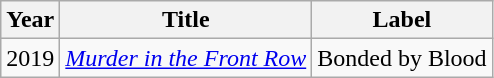<table class="wikitable">
<tr>
<th>Year</th>
<th>Title</th>
<th>Label</th>
</tr>
<tr>
<td>2019</td>
<td><em><a href='#'>Murder in the Front Row</a></em></td>
<td>Bonded by Blood</td>
</tr>
</table>
